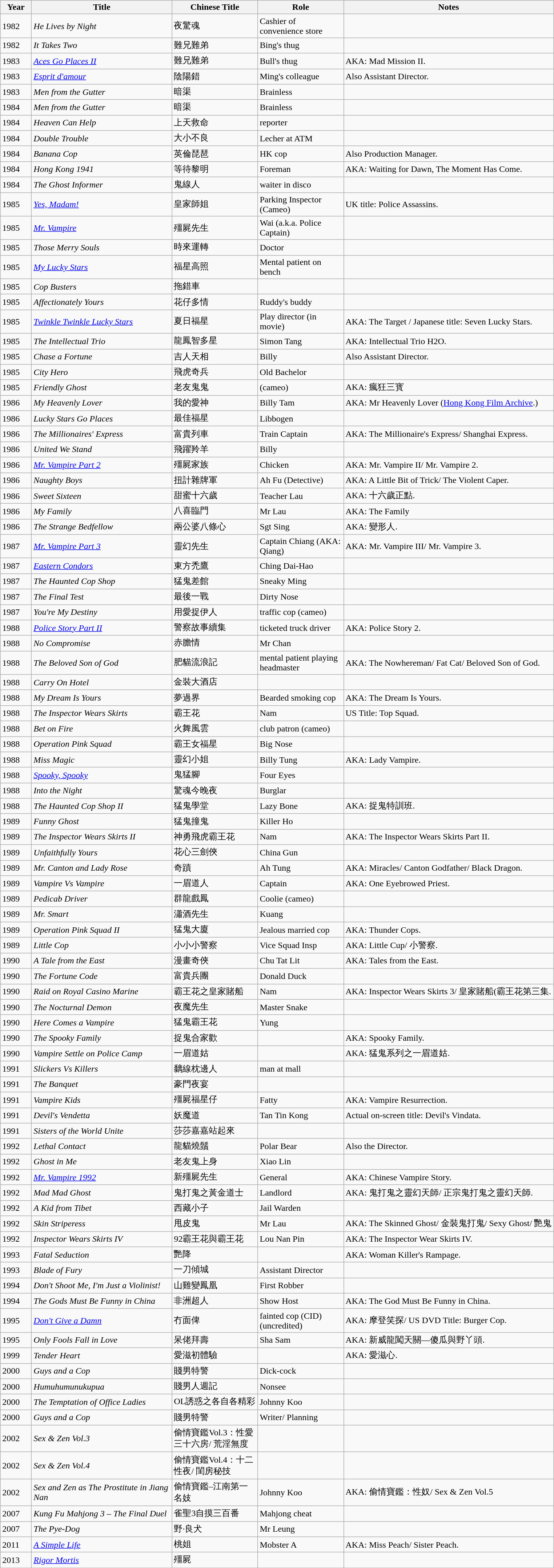<table class="wikitable sortable">
<tr>
<th width="50px">Year</th>
<th width="250px">Title</th>
<th width="150px">Chinese Title</th>
<th width="150px">Role</th>
<th class="unsortable">Notes</th>
</tr>
<tr>
<td>1982</td>
<td><em>He Lives by Night</em></td>
<td>夜驚魂</td>
<td>Cashier of convenience store</td>
<td></td>
</tr>
<tr>
<td>1982</td>
<td><em>It Takes Two </em></td>
<td>難兄難弟</td>
<td>Bing's thug</td>
<td></td>
</tr>
<tr>
<td>1983</td>
<td><em><a href='#'>Aces Go Places II</a></em></td>
<td>難兄難弟</td>
<td>Bull's thug</td>
<td>AKA: Mad Mission II.</td>
</tr>
<tr>
<td>1983</td>
<td><em><a href='#'>Esprit d'amour</a></em></td>
<td>陰陽錯</td>
<td>Ming's colleague</td>
<td>Also Assistant Director.</td>
</tr>
<tr>
<td>1983</td>
<td><em>Men from the Gutter</em></td>
<td>暗渠</td>
<td>Brainless</td>
<td></td>
</tr>
<tr>
<td>1984</td>
<td><em>Men from the Gutter</em></td>
<td>暗渠</td>
<td>Brainless</td>
<td></td>
</tr>
<tr>
<td>1984</td>
<td><em>Heaven Can Help</em></td>
<td>上天救命</td>
<td>reporter</td>
<td></td>
</tr>
<tr>
<td>1984</td>
<td><em>Double Trouble</em></td>
<td>大小不良</td>
<td>Lecher at ATM</td>
<td></td>
</tr>
<tr>
<td>1984</td>
<td><em>Banana Cop </em></td>
<td>英倫琵琶</td>
<td>HK cop</td>
<td>Also Production Manager.</td>
</tr>
<tr>
<td>1984</td>
<td><em>Hong Kong 1941</em></td>
<td>等待黎明</td>
<td>Foreman</td>
<td>AKA: Waiting for Dawn, The Moment Has Come.</td>
</tr>
<tr>
<td>1984</td>
<td><em>The Ghost Informer</em></td>
<td>鬼線人</td>
<td>waiter in disco</td>
<td></td>
</tr>
<tr>
<td>1985</td>
<td><em><a href='#'>Yes, Madam!</a></em></td>
<td>皇家師姐</td>
<td>Parking Inspector (Cameo)</td>
<td>UK title: Police Assassins.</td>
</tr>
<tr>
<td>1985</td>
<td><em><a href='#'>Mr. Vampire</a></em></td>
<td>殭屍先生</td>
<td>Wai (a.k.a. Police Captain)</td>
<td></td>
</tr>
<tr>
<td>1985</td>
<td><em>Those Merry Souls</em></td>
<td>時來運轉</td>
<td>Doctor</td>
<td></td>
</tr>
<tr>
<td>1985</td>
<td><em><a href='#'>My Lucky Stars</a></em></td>
<td>福星高照</td>
<td>Mental patient on bench</td>
<td></td>
</tr>
<tr>
<td>1985</td>
<td><em>Cop Busters</em></td>
<td>拖錯車</td>
<td></td>
<td></td>
</tr>
<tr>
<td>1985</td>
<td><em>Affectionately Yours</em></td>
<td>花仔多情</td>
<td>Ruddy's buddy</td>
<td></td>
</tr>
<tr>
<td>1985</td>
<td><em><a href='#'>Twinkle Twinkle Lucky Stars</a></em></td>
<td>夏日福星</td>
<td>Play director (in movie)</td>
<td>AKA: The Target / Japanese title: Seven Lucky Stars.</td>
</tr>
<tr>
<td>1985</td>
<td><em>The Intellectual Trio</em></td>
<td>龍鳳智多星</td>
<td>Simon Tang</td>
<td>AKA: Intellectual Trio H2O.</td>
</tr>
<tr>
<td>1985</td>
<td><em>Chase a Fortune</em></td>
<td>吉人天相</td>
<td>Billy</td>
<td>Also Assistant Director.</td>
</tr>
<tr>
<td>1985</td>
<td><em>City Hero</em></td>
<td>飛虎奇兵</td>
<td>Old Bachelor</td>
<td></td>
</tr>
<tr>
<td>1985</td>
<td><em>Friendly Ghost</em></td>
<td>老友鬼鬼</td>
<td>(cameo)</td>
<td>AKA: 瘋狂三寳</td>
</tr>
<tr>
<td>1986</td>
<td><em>My Heavenly Lover</em></td>
<td>我的愛神</td>
<td>Billy Tam</td>
<td>AKA: Mr Heavenly Lover (<a href='#'>Hong Kong Film Archive</a>.)</td>
</tr>
<tr>
<td>1986</td>
<td><em>Lucky Stars Go Places</em></td>
<td>最佳福星</td>
<td>Libbogen</td>
<td></td>
</tr>
<tr>
<td>1986</td>
<td><em>The Millionaires' Express</em></td>
<td>富貴列車</td>
<td>Train Captain</td>
<td>AKA: The Millionaire's Express/ Shanghai Express.</td>
</tr>
<tr>
<td>1986</td>
<td><em>United We Stand</em></td>
<td>飛躍羚羊</td>
<td>Billy</td>
<td></td>
</tr>
<tr>
<td>1986</td>
<td><em><a href='#'>Mr. Vampire Part 2</a></em></td>
<td>殭屍家族</td>
<td>Chicken</td>
<td>AKA: Mr. Vampire II/ Mr. Vampire 2.</td>
</tr>
<tr>
<td>1986</td>
<td><em>Naughty Boys</em></td>
<td>扭計雜牌軍</td>
<td>Ah Fu (Detective)</td>
<td>AKA: A Little Bit of Trick/ The Violent Caper.</td>
</tr>
<tr>
<td>1986</td>
<td><em>Sweet Sixteen</em></td>
<td>甜蜜十六歲</td>
<td>Teacher Lau</td>
<td>AKA: 十六歲正點.</td>
</tr>
<tr>
<td>1986</td>
<td><em>My Family </em></td>
<td>八喜臨門</td>
<td>Mr Lau</td>
<td>AKA: The Family</td>
</tr>
<tr>
<td>1986</td>
<td><em>The Strange Bedfellow</em></td>
<td>兩公婆八條心</td>
<td>Sgt Sing</td>
<td>AKA: 變形人.</td>
</tr>
<tr>
<td>1987</td>
<td><em><a href='#'>Mr. Vampire Part 3</a></em></td>
<td>靈幻先生</td>
<td>Captain Chiang (AKA: Qiang)</td>
<td>AKA: Mr. Vampire III/ Mr. Vampire 3.</td>
</tr>
<tr>
<td>1987</td>
<td><em><a href='#'>Eastern Condors</a></em></td>
<td>東方禿鷹</td>
<td>Ching Dai-Hao</td>
<td></td>
</tr>
<tr>
<td>1987</td>
<td><em>The Haunted Cop Shop</em></td>
<td>猛鬼差館</td>
<td>Sneaky Ming</td>
<td></td>
</tr>
<tr>
<td>1987</td>
<td><em>The Final Test</em></td>
<td>最後一戰</td>
<td>Dirty Nose</td>
<td></td>
</tr>
<tr>
<td>1987</td>
<td><em>You're My Destiny</em></td>
<td>用愛捉伊人</td>
<td>traffic cop (cameo)</td>
<td></td>
</tr>
<tr>
<td>1988</td>
<td><em><a href='#'>Police Story Part II</a></em></td>
<td>警察故事續集</td>
<td>ticketed truck driver</td>
<td>AKA: Police Story 2.</td>
</tr>
<tr>
<td>1988</td>
<td><em>No Compromise</em></td>
<td>赤膽情</td>
<td>Mr Chan</td>
<td></td>
</tr>
<tr>
<td>1988</td>
<td><em>The Beloved Son of God</em></td>
<td>肥貓流浪記</td>
<td>mental patient playing headmaster</td>
<td>AKA: The Nowhereman/ Fat Cat/ Beloved Son of God.</td>
</tr>
<tr>
<td>1988</td>
<td><em>Carry On Hotel </em></td>
<td>金裝大酒店</td>
<td></td>
<td></td>
</tr>
<tr>
<td>1988</td>
<td><em>My Dream Is Yours</em></td>
<td>夢過界</td>
<td>Bearded smoking cop</td>
<td>AKA: The Dream Is Yours.</td>
</tr>
<tr>
<td>1988</td>
<td><em>The Inspector Wears Skirts</em></td>
<td>霸王花</td>
<td>Nam</td>
<td>US Title: Top Squad.</td>
</tr>
<tr>
<td>1988</td>
<td><em>Bet on Fire</em></td>
<td>火舞風雲</td>
<td>club patron (cameo)</td>
<td></td>
</tr>
<tr>
<td>1988</td>
<td><em>Operation Pink Squad</em></td>
<td>霸王女福星</td>
<td>Big Nose</td>
<td></td>
</tr>
<tr>
<td>1988</td>
<td><em>Miss Magic</em></td>
<td>靈幻小姐</td>
<td>Billy Tung</td>
<td>AKA: Lady Vampire.</td>
</tr>
<tr>
<td>1988</td>
<td><em><a href='#'>Spooky, Spooky</a></em></td>
<td>鬼猛腳</td>
<td>Four Eyes</td>
<td></td>
</tr>
<tr>
<td>1988</td>
<td><em>Into the Night</em></td>
<td>驚魂今晚夜</td>
<td>Burglar</td>
<td></td>
</tr>
<tr>
<td>1988</td>
<td><em>The Haunted Cop Shop II</em></td>
<td>猛鬼學堂</td>
<td>Lazy Bone</td>
<td>AKA: 捉鬼特訓班.</td>
</tr>
<tr>
<td>1989</td>
<td><em>Funny Ghost</em></td>
<td>猛鬼撞鬼</td>
<td>Killer Ho</td>
<td></td>
</tr>
<tr>
<td>1989</td>
<td><em>The Inspector Wears Skirts II</em></td>
<td>神勇飛虎霸王花</td>
<td>Nam</td>
<td>AKA: The Inspector Wears Skirts Part II.</td>
</tr>
<tr>
<td>1989</td>
<td><em>Unfaithfully Yours</em></td>
<td>花心三劍俠</td>
<td>China Gun</td>
<td></td>
</tr>
<tr>
<td>1989</td>
<td><em>Mr. Canton and Lady Rose</em></td>
<td>奇蹟</td>
<td>Ah Tung</td>
<td>AKA: Miracles/ Canton Godfather/ Black Dragon.</td>
</tr>
<tr>
<td>1989</td>
<td><em>Vampire Vs Vampire</em></td>
<td>一眉道人</td>
<td>Captain</td>
<td>AKA: One Eyebrowed Priest.</td>
</tr>
<tr>
<td>1989</td>
<td><em>Pedicab Driver</em></td>
<td>群龍戲鳳</td>
<td>Coolie (cameo)</td>
<td></td>
</tr>
<tr>
<td>1989</td>
<td><em>Mr. Smart</em></td>
<td>瀟酒先生</td>
<td>Kuang</td>
<td></td>
</tr>
<tr>
<td>1989</td>
<td><em>Operation Pink Squad II</em></td>
<td>猛鬼大廈</td>
<td>Jealous married cop</td>
<td>AKA: Thunder Cops.</td>
</tr>
<tr>
<td>1989</td>
<td><em>Little Cop</em></td>
<td>小小小警察</td>
<td>Vice Squad Insp</td>
<td>AKA: Little Cup/ 小警察.</td>
</tr>
<tr>
<td>1990</td>
<td><em>A Tale from the East</em></td>
<td>漫畫奇俠</td>
<td>Chu Tat Lit</td>
<td>AKA: Tales from the East.</td>
</tr>
<tr>
<td>1990</td>
<td><em>The Fortune Code</em></td>
<td>富貴兵團</td>
<td>Donald Duck</td>
<td></td>
</tr>
<tr>
<td>1990</td>
<td><em>Raid on Royal Casino Marine</em></td>
<td>霸王花之皇家賭船</td>
<td>Nam</td>
<td>AKA: Inspector Wears Skirts 3/ 皇家賭船(霸王花第三集.</td>
</tr>
<tr>
<td>1990</td>
<td><em>The Nocturnal Demon</em></td>
<td>夜魔先生</td>
<td>Master Snake</td>
<td></td>
</tr>
<tr>
<td>1990</td>
<td><em>Here Comes a Vampire</em></td>
<td>猛鬼霸王花</td>
<td>Yung</td>
<td></td>
</tr>
<tr>
<td>1990</td>
<td><em>The Spooky Family</em></td>
<td>捉鬼合家歡</td>
<td></td>
<td>AKA: Spooky Family.</td>
</tr>
<tr>
<td>1990</td>
<td><em>Vampire Settle on Police Camp</em></td>
<td>一眉道姑</td>
<td></td>
<td>AKA: 猛鬼系列之一眉道姑.</td>
</tr>
<tr>
<td>1991</td>
<td><em>Slickers Vs Killers</em></td>
<td>黐線枕邊人</td>
<td>man at mall</td>
<td></td>
</tr>
<tr>
<td>1991</td>
<td><em>The Banquet</em></td>
<td>豪門夜宴</td>
<td></td>
<td></td>
</tr>
<tr>
<td>1991</td>
<td><em>Vampire Kids</em></td>
<td>殭屍福星仔</td>
<td>Fatty</td>
<td>AKA: Vampire Resurrection.</td>
</tr>
<tr>
<td>1991</td>
<td><em>Devil's Vendetta</em></td>
<td>妖魔道</td>
<td>Tan Tin Kong</td>
<td>Actual on-screen title: Devil's Vindata.</td>
</tr>
<tr>
<td>1991</td>
<td><em>Sisters of the World Unite</em></td>
<td>莎莎嘉嘉站起來</td>
<td></td>
<td></td>
</tr>
<tr>
<td>1992</td>
<td><em>Lethal Contact</em></td>
<td>龍貓燒鬚</td>
<td>Polar Bear</td>
<td>Also the Director.</td>
</tr>
<tr>
<td>1992</td>
<td><em>Ghost in Me</em></td>
<td>老友鬼上身</td>
<td>Xiao Lin</td>
<td></td>
</tr>
<tr>
<td>1992</td>
<td><em><a href='#'>Mr. Vampire 1992</a></em></td>
<td>新殭屍先生</td>
<td>General</td>
<td>AKA: Chinese Vampire Story.</td>
</tr>
<tr>
<td>1992</td>
<td><em>Mad Mad Ghost</em></td>
<td>鬼打鬼之黃金道士</td>
<td>Landlord</td>
<td>AKA: 鬼打鬼之靈幻天師/ 正宗鬼打鬼之靈幻天師.</td>
</tr>
<tr>
<td>1992</td>
<td><em>A Kid from Tibet</em></td>
<td>西藏小子</td>
<td>Jail Warden</td>
<td></td>
</tr>
<tr>
<td>1992</td>
<td><em>Skin Striperess</em></td>
<td>甩皮鬼</td>
<td>Mr Lau</td>
<td>AKA: The Skinned Ghost/ 金裝鬼打鬼/ Sexy Ghost/ 艷鬼</td>
</tr>
<tr>
<td>1992</td>
<td><em>Inspector Wears Skirts IV</em></td>
<td>92霸王花與霸王花</td>
<td>Lou Nan Pin</td>
<td>AKA: The Inspector Wear Skirts IV.</td>
</tr>
<tr>
<td>1993</td>
<td><em>Fatal Seduction</em></td>
<td>艷降</td>
<td></td>
<td>AKA: Woman Killer's Rampage.</td>
</tr>
<tr>
<td>1993</td>
<td><em>Blade of Fury</em></td>
<td>一刀傾城</td>
<td>Assistant Director</td>
<td></td>
</tr>
<tr>
<td>1994</td>
<td><em>Don't Shoot Me, I'm Just a Violinist!</em></td>
<td>山雞變鳳凰</td>
<td>First Robber</td>
<td></td>
</tr>
<tr>
<td>1994</td>
<td><em>The Gods Must Be Funny in China</em></td>
<td>非洲超人</td>
<td>Show Host</td>
<td>AKA: The God Must Be Funny in China.</td>
</tr>
<tr>
<td>1995</td>
<td><em><a href='#'>Don't Give a Damn</a></em></td>
<td>冇面俾</td>
<td>fainted cop (CID) (uncredited)</td>
<td>AKA: 摩登笑探/ US DVD Title: Burger Cop.</td>
</tr>
<tr>
<td>1995</td>
<td><em>Only Fools Fall in Love</em></td>
<td>呆佬拜壽</td>
<td>Sha Sam</td>
<td>AKA: 新威龍闖天關—傻瓜與野丫頭.</td>
</tr>
<tr>
<td>1999</td>
<td><em>Tender Heart</em></td>
<td>愛滋初體驗</td>
<td></td>
<td>AKA: 愛滋心.</td>
</tr>
<tr>
<td>2000</td>
<td><em>Guys and a Cop</em></td>
<td>賤男特警</td>
<td>Dick-cock</td>
<td></td>
</tr>
<tr>
<td>2000</td>
<td><em>Humuhumunukupua</em></td>
<td>賤男人週記</td>
<td>Nonsee</td>
<td></td>
</tr>
<tr>
<td>2000</td>
<td><em>The Temptation of Office Ladies</em></td>
<td>OL誘惑之各自各精彩</td>
<td>Johnny Koo</td>
<td></td>
</tr>
<tr>
<td>2000</td>
<td><em>Guys and a Cop</em></td>
<td>賤男特警</td>
<td>Writer/ Planning</td>
<td></td>
</tr>
<tr>
<td>2002</td>
<td><em>Sex & Zen Vol.3</em></td>
<td>偷情寶鑑Vol.3：性愛三十六房/ 荒淫無度</td>
<td></td>
<td></td>
</tr>
<tr>
<td>2002</td>
<td><em>Sex & Zen Vol.4</em></td>
<td>偷情寶鑑Vol.4：十二性夜/ 閨房秘技</td>
<td></td>
<td></td>
</tr>
<tr>
<td>2002</td>
<td><em>Sex and Zen as The Prostitute in Jiang Nan</em></td>
<td>偷情寶鑑–江南第一名妓</td>
<td>Johnny Koo</td>
<td>AKA: 偷情寶鑑：性奴/ Sex & Zen Vol.5</td>
</tr>
<tr>
<td>2007</td>
<td><em>Kung Fu Mahjong 3 – The Final Duel</em></td>
<td>雀聖3自摸三百番</td>
<td>Mahjong cheat</td>
<td></td>
</tr>
<tr>
<td>2007</td>
<td><em>The Pye-Dog</em></td>
<td>野·良犬</td>
<td>Mr Leung</td>
<td></td>
</tr>
<tr>
<td>2011</td>
<td><em><a href='#'>A Simple Life</a></em></td>
<td>桃姐</td>
<td>Mobster A</td>
<td>AKA: Miss Peach/ Sister Peach.</td>
</tr>
<tr>
<td>2013</td>
<td><em><a href='#'>Rigor Mortis</a></em></td>
<td>殭屍</td>
<td></td>
<td></td>
</tr>
<tr>
</tr>
</table>
